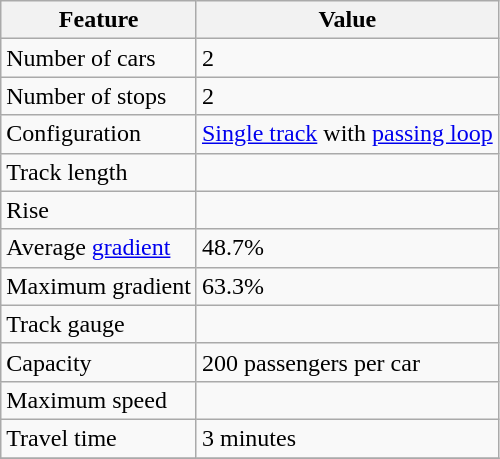<table class="wikitable sortable mw-datatable plainrowheaders">
<tr>
<th>Feature</th>
<th>Value</th>
</tr>
<tr>
<td>Number of cars</td>
<td>2</td>
</tr>
<tr>
<td>Number of stops</td>
<td>2</td>
</tr>
<tr>
<td>Configuration</td>
<td><a href='#'>Single track</a> with <a href='#'>passing loop</a></td>
</tr>
<tr>
<td>Track length</td>
<td></td>
</tr>
<tr>
<td>Rise</td>
<td></td>
</tr>
<tr>
<td>Average <a href='#'>gradient</a></td>
<td>48.7%</td>
</tr>
<tr>
<td>Maximum gradient</td>
<td>63.3%</td>
</tr>
<tr>
<td>Track gauge</td>
<td></td>
</tr>
<tr>
<td>Capacity</td>
<td>200 passengers per car</td>
</tr>
<tr>
<td>Maximum speed</td>
<td> </td>
</tr>
<tr>
<td>Travel time</td>
<td>3 minutes</td>
</tr>
<tr>
</tr>
</table>
